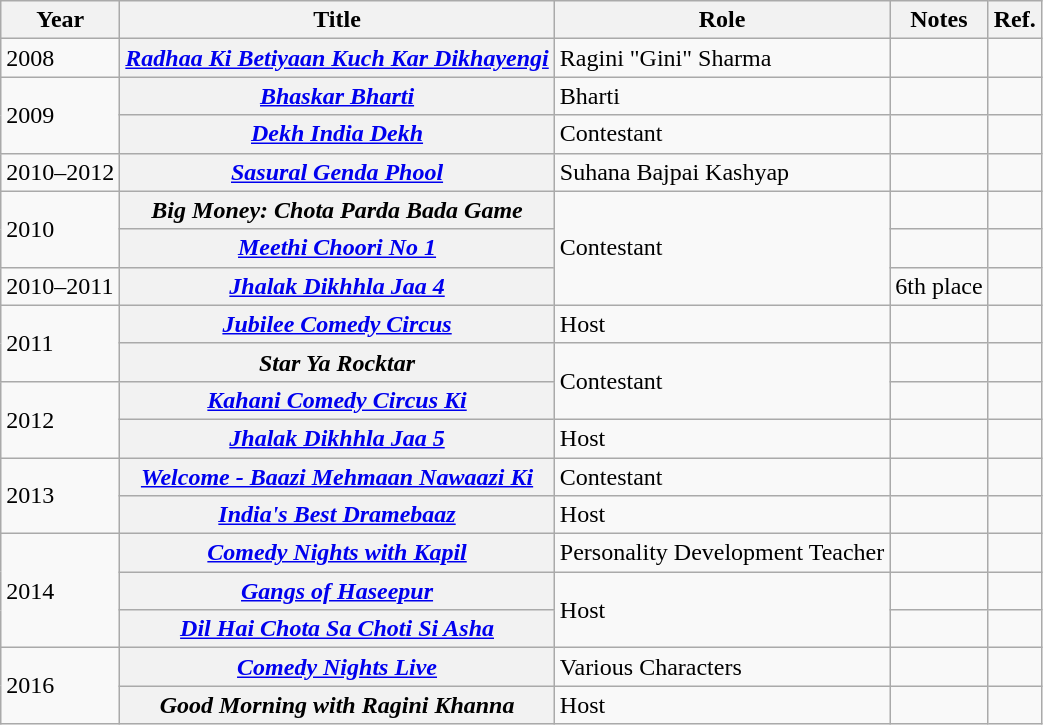<table class="wikitable sortable plainrowheaders" style="font-size:100%">
<tr style="text-align:center;">
<th scope="col">Year</th>
<th scope="col">Title</th>
<th scope="col">Role</th>
<th class="unsortable" scope="col">Notes</th>
<th class="unsortable" scope="col">Ref.</th>
</tr>
<tr>
<td>2008</td>
<th scope="row"><em><a href='#'>Radhaa Ki Betiyaan Kuch Kar Dikhayengi</a></em></th>
<td>Ragini "Gini" Sharma</td>
<td></td>
<td></td>
</tr>
<tr>
<td rowspan="2">2009</td>
<th scope="row"><em><a href='#'>Bhaskar Bharti</a></em></th>
<td>Bharti</td>
<td></td>
<td style="text-align:center;"></td>
</tr>
<tr>
<th scope="row"><em><a href='#'>Dekh India Dekh</a></em></th>
<td>Contestant</td>
<td></td>
<td style="text-align:center;"></td>
</tr>
<tr>
<td>2010–2012</td>
<th scope="row"><em><a href='#'>Sasural Genda Phool</a></em></th>
<td>Suhana Bajpai Kashyap</td>
<td></td>
<td style="text-align:center;"></td>
</tr>
<tr>
<td rowspan="2">2010</td>
<th scope="row"><em>Big Money: Chota Parda Bada Game</em></th>
<td rowspan="3">Contestant</td>
<td></td>
<td style="text-align:center;"></td>
</tr>
<tr>
<th scope="row"><em><a href='#'>Meethi Choori No 1</a></em></th>
<td></td>
<td style="text-align:center;"></td>
</tr>
<tr>
<td>2010–2011</td>
<th scope="row"><em><a href='#'>Jhalak Dikhhla Jaa 4</a></em></th>
<td>6th place</td>
<td style="text-align:center;"></td>
</tr>
<tr>
<td rowspan="2">2011</td>
<th scope="row"><em><a href='#'>Jubilee Comedy Circus</a></em></th>
<td>Host</td>
<td></td>
<td style="text-align:center;"></td>
</tr>
<tr>
<th scope="row"><em>Star Ya Rocktar</em></th>
<td rowspan="2">Contestant</td>
<td></td>
<td style="text-align:center;"></td>
</tr>
<tr>
<td rowspan="2">2012</td>
<th scope="row"><em><a href='#'>Kahani Comedy Circus Ki</a></em></th>
<td></td>
<td style="text-align:center;"></td>
</tr>
<tr>
<th scope="row"><em><a href='#'>Jhalak Dikhhla Jaa 5</a></em></th>
<td>Host</td>
<td></td>
<td style="text-align:center;"></td>
</tr>
<tr>
<td rowspan="2">2013</td>
<th scope="row"><em><a href='#'>Welcome - Baazi Mehmaan Nawaazi Ki</a></em></th>
<td>Contestant</td>
<td></td>
<td style="text-align:center;"></td>
</tr>
<tr>
<th scope="row"><em><a href='#'>India's Best Dramebaaz</a></em></th>
<td>Host</td>
<td></td>
<td style="text-align:center;"></td>
</tr>
<tr>
<td rowspan="3">2014</td>
<th scope="row"><em><a href='#'>Comedy Nights with Kapil</a></em></th>
<td>Personality Development Teacher</td>
<td></td>
<td style="text-align:center;"></td>
</tr>
<tr>
<th scope="row"><em><a href='#'>Gangs of Haseepur</a></em></th>
<td rowspan="2">Host</td>
<td></td>
<td style="text-align:center;"></td>
</tr>
<tr>
<th scope="row"><em><a href='#'>Dil Hai Chota Sa Choti Si Asha</a></em></th>
<td></td>
<td style="text-align:center;"></td>
</tr>
<tr>
<td rowspan="2">2016</td>
<th scope="row"><em><a href='#'>Comedy Nights Live</a></em></th>
<td>Various Characters</td>
<td></td>
<td style="text-align:center;"></td>
</tr>
<tr>
<th scope="row"><em>Good Morning with Ragini Khanna</em></th>
<td>Host</td>
<td></td>
<td style="text-align:center;"></td>
</tr>
</table>
